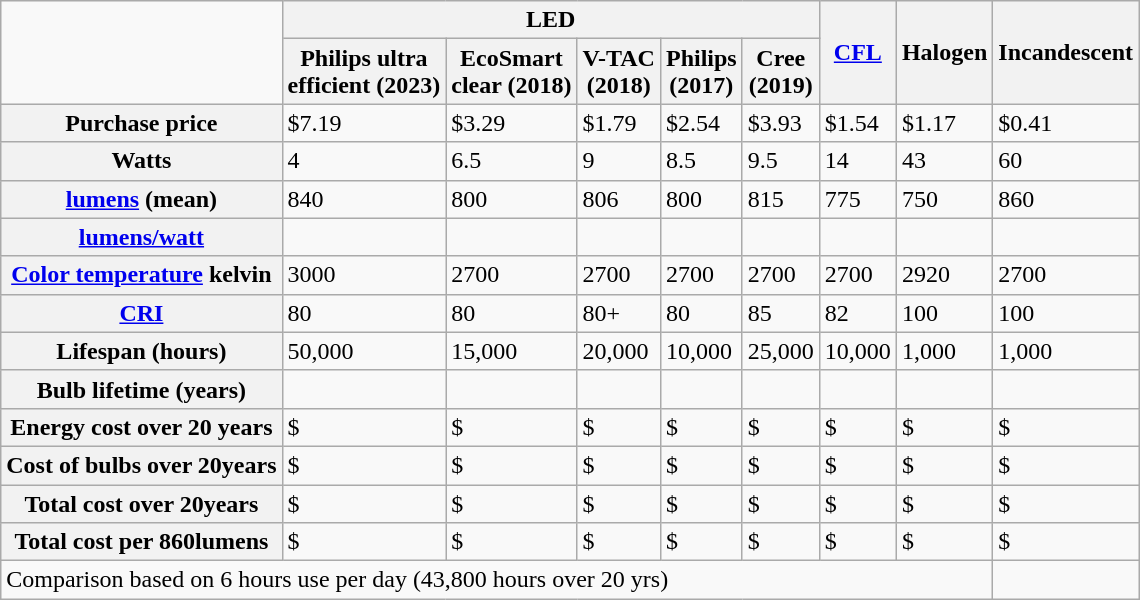<table class=wikitable>
<tr>
<td rowspan=2></td>
<th colspan=5>LED</th>
<th rowspan=2><a href='#'>CFL</a></th>
<th rowspan=2>Halogen</th>
<th rowspan=2>Incandescent</th>
</tr>
<tr>
<th>Philips ultra<br>efficient (2023)</th>
<th>EcoSmart<br>clear (2018)</th>
<th>V-TAC<br>(2018)</th>
<th>Philips<br>(2017)</th>
<th>Cree<br>(2019)</th>
</tr>
<tr>
<th>Purchase price</th>
<td>$7.19 </td>
<td>$3.29</td>
<td>$1.79</td>
<td>$2.54</td>
<td>$3.93</td>
<td>$1.54</td>
<td>$1.17</td>
<td>$0.41</td>
</tr>
<tr>
<th>Watts</th>
<td>4</td>
<td>6.5</td>
<td>9</td>
<td>8.5</td>
<td>9.5</td>
<td>14</td>
<td>43</td>
<td>60</td>
</tr>
<tr>
<th><a href='#'>lumens</a> (mean)</th>
<td>840</td>
<td>800</td>
<td>806</td>
<td>800</td>
<td>815</td>
<td>775</td>
<td>750</td>
<td>860</td>
</tr>
<tr>
<th><a href='#'>lumens/watt</a></th>
<td></td>
<td></td>
<td></td>
<td></td>
<td></td>
<td></td>
<td></td>
<td></td>
</tr>
<tr>
<th><a href='#'>Color temperature</a> kelvin</th>
<td>3000</td>
<td>2700</td>
<td>2700</td>
<td>2700</td>
<td>2700</td>
<td>2700</td>
<td>2920</td>
<td>2700</td>
</tr>
<tr>
<th><a href='#'>CRI</a></th>
<td>80</td>
<td>80</td>
<td>80+</td>
<td>80</td>
<td>85</td>
<td>82</td>
<td>100</td>
<td>100</td>
</tr>
<tr>
<th>Lifespan (hours)</th>
<td>50,000</td>
<td>15,000</td>
<td>20,000</td>
<td>10,000</td>
<td>25,000</td>
<td>10,000</td>
<td>1,000</td>
<td>1,000</td>
</tr>
<tr>
<th>Bulb lifetime (years) </th>
<td></td>
<td></td>
<td></td>
<td></td>
<td></td>
<td></td>
<td></td>
<td></td>
</tr>
<tr>
<th>Energy cost over 20 years </th>
<td>$</td>
<td>$</td>
<td>$</td>
<td>$</td>
<td>$</td>
<td>$</td>
<td>$</td>
<td>$</td>
</tr>
<tr>
<th>Cost of bulbs over 20years</th>
<td>$</td>
<td>$</td>
<td>$</td>
<td>$</td>
<td>$</td>
<td>$</td>
<td>$</td>
<td>$</td>
</tr>
<tr>
<th>Total cost over 20years </th>
<td>$</td>
<td>$</td>
<td>$</td>
<td>$</td>
<td>$</td>
<td>$</td>
<td>$</td>
<td>$</td>
</tr>
<tr>
<th>Total cost per 860lumens </th>
<td>$</td>
<td>$</td>
<td>$</td>
<td>$</td>
<td>$</td>
<td>$</td>
<td>$</td>
<td>$</td>
</tr>
<tr>
<td colspan="8">Comparison based on 6 hours use per day (43,800 hours over 20 yrs)</td>
</tr>
</table>
